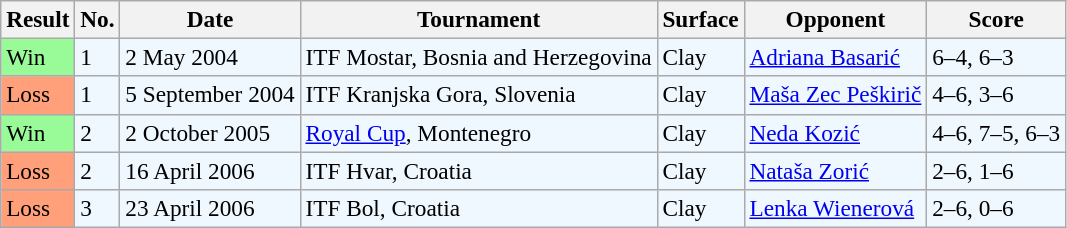<table class="sortable wikitable" style=font-size:97%>
<tr>
<th>Result</th>
<th>No.</th>
<th>Date</th>
<th>Tournament</th>
<th>Surface</th>
<th>Opponent</th>
<th class="unsortable">Score</th>
</tr>
<tr style="background:#f0f8ff;">
<td bgcolor="98FB98">Win</td>
<td>1</td>
<td>2 May 2004</td>
<td>ITF Mostar, Bosnia and Herzegovina</td>
<td>Clay</td>
<td> <a href='#'>Adriana Basarić</a></td>
<td>6–4, 6–3</td>
</tr>
<tr style="background:#f0f8ff;">
<td style="background:#ffa07a;">Loss</td>
<td>1</td>
<td>5 September 2004</td>
<td>ITF Kranjska Gora, Slovenia</td>
<td>Clay</td>
<td> <a href='#'>Maša Zec Peškirič</a></td>
<td>4–6, 3–6</td>
</tr>
<tr style="background:#f0f8ff;">
<td bgcolor="98FB98">Win</td>
<td>2</td>
<td>2 October 2005</td>
<td><a href='#'>Royal Cup</a>, Montenegro</td>
<td>Clay</td>
<td> <a href='#'>Neda Kozić</a></td>
<td>4–6, 7–5, 6–3</td>
</tr>
<tr style="background:#f0f8ff;">
<td style="background:#ffa07a;">Loss</td>
<td>2</td>
<td>16 April 2006</td>
<td>ITF Hvar, Croatia</td>
<td>Clay</td>
<td> <a href='#'>Nataša Zorić</a></td>
<td>2–6, 1–6</td>
</tr>
<tr style="background:#f0f8ff;">
<td style="background:#ffa07a;">Loss</td>
<td>3</td>
<td>23 April 2006</td>
<td>ITF Bol, Croatia</td>
<td>Clay</td>
<td> <a href='#'>Lenka Wienerová</a></td>
<td>2–6, 0–6</td>
</tr>
</table>
